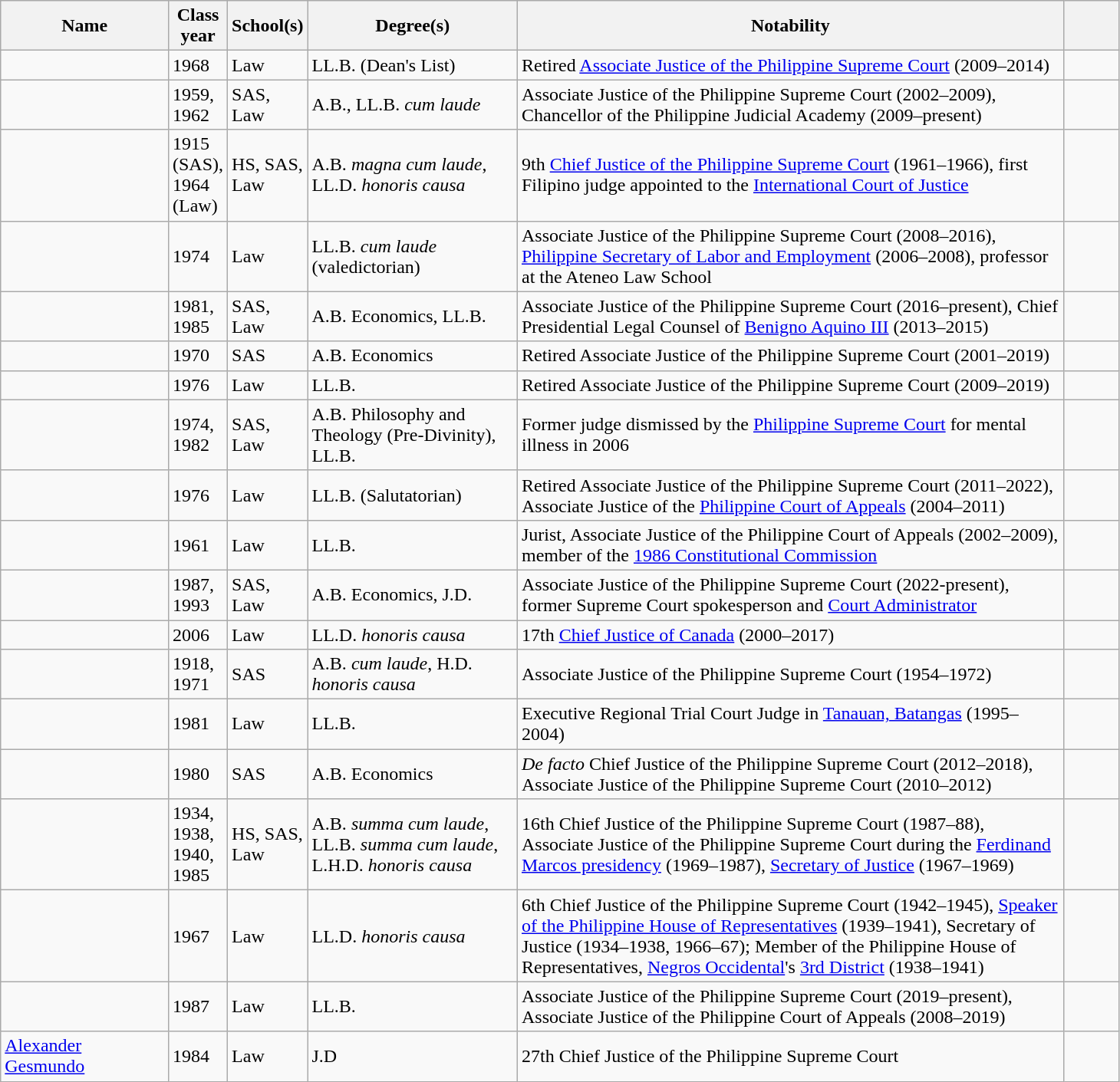<table class="wikitable sortable" style="width:77%">
<tr>
<th style="width:15%;">Name</th>
<th style="width:5%;">Class year</th>
<th style="width:5%;">School(s)</th>
<th>Degree(s)</th>
<th style="width:*;" class="unsortable">Notability</th>
<th style="width:5%;" class="unsortable"></th>
</tr>
<tr>
<td></td>
<td>1968</td>
<td>Law</td>
<td>LL.B. (Dean's List)</td>
<td>Retired <a href='#'>Associate Justice of the Philippine Supreme Court</a> (2009–2014)</td>
<td></td>
</tr>
<tr>
<td></td>
<td>1959, 1962</td>
<td>SAS, Law</td>
<td>A.B., LL.B. <em>cum laude</em></td>
<td>Associate Justice of the Philippine Supreme Court (2002–2009), Chancellor of the Philippine Judicial Academy (2009–present)</td>
<td></td>
</tr>
<tr>
<td></td>
<td>1915 (SAS), 1964 (Law)</td>
<td>HS, SAS, Law</td>
<td>A.B. <em>magna cum laude</em>, LL.D. <em>honoris causa</em></td>
<td>9th <a href='#'>Chief Justice of the Philippine Supreme Court</a> (1961–1966), first Filipino judge appointed to the <a href='#'>International Court of Justice</a></td>
<td></td>
</tr>
<tr>
<td></td>
<td>1974</td>
<td>Law</td>
<td>LL.B. <em>cum laude</em> (valedictorian)</td>
<td>Associate Justice of the Philippine Supreme Court (2008–2016), <a href='#'>Philippine Secretary of Labor and Employment</a> (2006–2008), professor at the Ateneo Law School</td>
<td></td>
</tr>
<tr>
<td></td>
<td>1981, 1985</td>
<td>SAS, Law</td>
<td>A.B. Economics, LL.B.</td>
<td>Associate Justice of the Philippine Supreme Court (2016–present), Chief Presidential Legal Counsel of <a href='#'>Benigno Aquino III</a> (2013–2015)</td>
<td></td>
</tr>
<tr>
<td></td>
<td>1970</td>
<td>SAS</td>
<td>A.B. Economics</td>
<td>Retired Associate Justice of the Philippine Supreme Court (2001–2019)</td>
<td></td>
</tr>
<tr>
<td></td>
<td>1976</td>
<td>Law</td>
<td>LL.B.</td>
<td>Retired Associate Justice of the Philippine Supreme Court (2009–2019)</td>
<td></td>
</tr>
<tr>
<td></td>
<td>1974, 1982</td>
<td>SAS, Law</td>
<td>A.B. Philosophy and Theology (Pre-Divinity), LL.B.</td>
<td>Former judge dismissed by the <a href='#'>Philippine Supreme Court</a> for mental illness in 2006</td>
<td></td>
</tr>
<tr>
<td></td>
<td>1976</td>
<td>Law</td>
<td>LL.B. (Salutatorian)</td>
<td>Retired Associate Justice of the Philippine Supreme Court (2011–2022), Associate Justice of the <a href='#'>Philippine Court of Appeals</a> (2004–2011)</td>
<td></td>
</tr>
<tr>
<td></td>
<td>1961</td>
<td>Law</td>
<td>LL.B.</td>
<td>Jurist, Associate Justice of the Philippine Court of Appeals (2002–2009), member of the <a href='#'>1986 Constitutional Commission</a></td>
<td></td>
</tr>
<tr>
<td></td>
<td>1987, 1993</td>
<td>SAS, Law</td>
<td>A.B. Economics, J.D.</td>
<td>Associate Justice of the Philippine Supreme Court (2022-present), former Supreme Court spokesperson and <a href='#'>Court Administrator</a></td>
<td></td>
</tr>
<tr>
<td></td>
<td>2006</td>
<td>Law</td>
<td>LL.D. <em>honoris causa</em></td>
<td>17th <a href='#'>Chief Justice of Canada</a> (2000–2017)</td>
<td></td>
</tr>
<tr>
<td></td>
<td>1918, 1971</td>
<td>SAS</td>
<td>A.B. <em>cum laude</em>, H.D. <em>honoris causa</em></td>
<td>Associate Justice of the Philippine Supreme Court (1954–1972)</td>
<td></td>
</tr>
<tr>
<td></td>
<td>1981</td>
<td>Law</td>
<td>LL.B.</td>
<td>Executive Regional Trial Court Judge in <a href='#'>Tanauan, Batangas</a> (1995–2004)</td>
<td></td>
</tr>
<tr>
<td></td>
<td>1980</td>
<td>SAS</td>
<td>A.B. Economics</td>
<td><em>De facto</em> Chief Justice of the Philippine Supreme Court (2012–2018), Associate Justice of the Philippine Supreme Court (2010–2012)</td>
<td></td>
</tr>
<tr>
<td></td>
<td>1934, 1938, 1940, 1985</td>
<td>HS, SAS, Law</td>
<td>A.B. <em>summa cum laude</em>, LL.B. <em>summa cum laude</em>, L.H.D. <em>honoris causa</em></td>
<td>16th Chief Justice of the Philippine Supreme Court (1987–88), Associate Justice of the Philippine Supreme Court during the <a href='#'>Ferdinand Marcos presidency</a> (1969–1987), <a href='#'>Secretary of Justice</a> (1967–1969)</td>
<td></td>
</tr>
<tr>
<td></td>
<td>1967</td>
<td>Law</td>
<td>LL.D. <em>honoris causa</em></td>
<td>6th Chief Justice of the Philippine Supreme Court (1942–1945), <a href='#'>Speaker of the Philippine House of Representatives</a> (1939–1941), Secretary of Justice (1934–1938, 1966–67); Member of the Philippine House of Representatives, <a href='#'>Negros Occidental</a>'s <a href='#'>3rd District</a> (1938–1941)</td>
<td></td>
</tr>
<tr>
<td></td>
<td>1987</td>
<td>Law</td>
<td>LL.B.</td>
<td>Associate Justice of the Philippine Supreme Court (2019–present), Associate Justice of the Philippine Court of Appeals (2008–2019)</td>
<td></td>
</tr>
<tr>
<td><a href='#'>Alexander Gesmundo</a></td>
<td>1984</td>
<td>Law</td>
<td>J.D</td>
<td>27th Chief Justice of the Philippine Supreme Court</td>
<td></td>
</tr>
</table>
